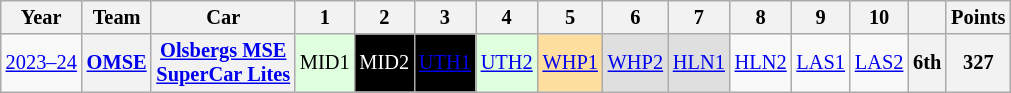<table class="wikitable" style="text-align:center; font-size:85%">
<tr>
<th>Year</th>
<th>Team</th>
<th>Car</th>
<th>1</th>
<th>2</th>
<th>3</th>
<th>4</th>
<th>5</th>
<th>6</th>
<th>7</th>
<th>8</th>
<th>9</th>
<th>10</th>
<th></th>
<th>Points</th>
</tr>
<tr>
<td nowrap=""><a href='#'>2023–24</a></td>
<th nowrap=""><a href='#'>OMSE</a></th>
<th nowrap=""><a href='#'>Olsbergs MSE<br>SuperCar Lites</a></th>
<td style="background:#DFFFDF;">MID1<br></td>
<td style="background:#000000; color:white">MID2<br></td>
<td style="background:#000000; color:white"><a href='#'><span>UTH1</span></a><br></td>
<td style="background:#DFFFDF;"><a href='#'>UTH2</a><br></td>
<td style="background:#FFDF9F;"><a href='#'>WHP1</a><br></td>
<td style="background:#DFDFDF;"><a href='#'>WHP2</a><br></td>
<td style="background:#DFDFDF;"><a href='#'>HLN1</a><br></td>
<td><a href='#'>HLN2</a></td>
<td><a href='#'>LAS1</a></td>
<td><a href='#'>LAS2</a></td>
<th>6th</th>
<th>327</th>
</tr>
</table>
